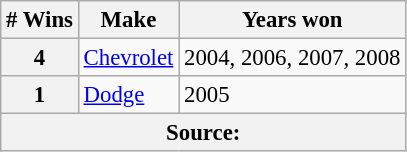<table class="wikitable" style="font-size: 95%;">
<tr>
<th># Wins</th>
<th>Make</th>
<th>Years won</th>
</tr>
<tr>
<th>4</th>
<td> <a href='#'>Chevrolet</a></td>
<td>2004, 2006, 2007, 2008</td>
</tr>
<tr>
<th>1</th>
<td> <a href='#'>Dodge</a></td>
<td>2005</td>
</tr>
<tr>
<th colspan=3>Source:</th>
</tr>
</table>
